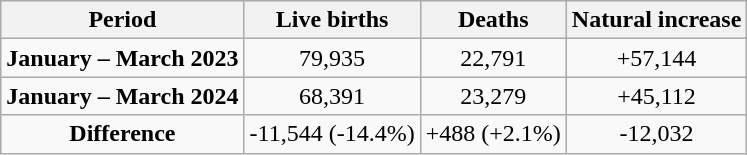<table class="wikitable"  style="text-align:center;">
<tr>
<th>Period</th>
<th>Live births</th>
<th>Deaths</th>
<th>Natural increase</th>
</tr>
<tr>
<td><strong>January – March 2023</strong></td>
<td>79,935</td>
<td>22,791</td>
<td>+57,144</td>
</tr>
<tr>
<td><strong>January – March 2024</strong></td>
<td>68,391</td>
<td>23,279</td>
<td>+45,112</td>
</tr>
<tr>
<td><strong>Difference</strong></td>
<td> -11,544 (-14.4%)</td>
<td> +488 (+2.1%)</td>
<td> -12,032</td>
</tr>
</table>
